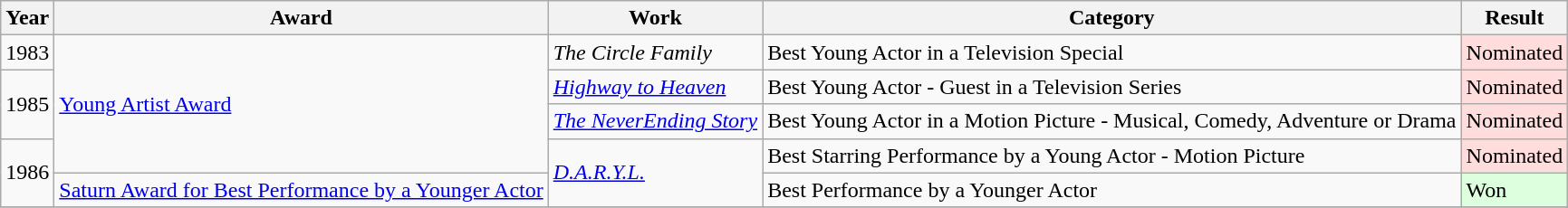<table class="wikitable">
<tr>
<th>Year</th>
<th>Award</th>
<th>Work</th>
<th>Category</th>
<th>Result</th>
</tr>
<tr>
<td>1983</td>
<td rowspan="4"><a href='#'>Young Artist Award</a></td>
<td><em>The Circle Family</em></td>
<td>Best Young Actor in a Television Special</td>
<td style="background: #ffdddd">Nominated</td>
</tr>
<tr>
<td rowspan="2">1985</td>
<td><em><a href='#'>Highway to Heaven</a></em></td>
<td>Best Young Actor - Guest in a Television Series</td>
<td style="background: #ffdddd">Nominated</td>
</tr>
<tr>
<td><em><a href='#'>The NeverEnding Story</a></em></td>
<td>Best Young Actor in a Motion Picture - Musical, Comedy, Adventure or Drama</td>
<td style="background: #ffdddd">Nominated</td>
</tr>
<tr>
<td rowspan="2">1986</td>
<td rowspan="2"><em><a href='#'>D.A.R.Y.L.</a></em></td>
<td>Best Starring Performance by a Young Actor - Motion Picture</td>
<td style="background: #ffdddd">Nominated</td>
</tr>
<tr>
<td><a href='#'>Saturn Award for Best Performance by a Younger Actor</a></td>
<td>Best Performance by a Younger Actor</td>
<td style="background:#ddffdd;">Won</td>
</tr>
<tr>
</tr>
</table>
